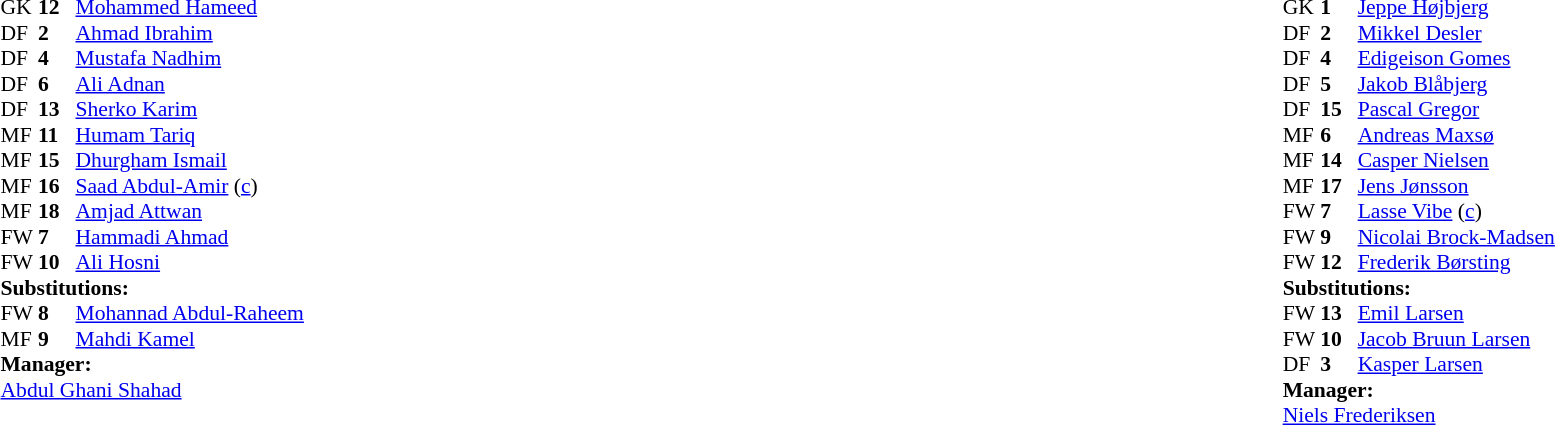<table width="100%">
<tr>
<td valign="top" width="50%"><br><table style="font-size: 90%" cellspacing="0" cellpadding="0">
<tr>
<th width="25"></th>
<th width="25"></th>
</tr>
<tr>
<td>GK</td>
<td><strong>12</strong></td>
<td><a href='#'>Mohammed Hameed</a></td>
</tr>
<tr>
<td>DF</td>
<td><strong>2</strong></td>
<td><a href='#'>Ahmad Ibrahim</a></td>
<td></td>
</tr>
<tr>
<td>DF</td>
<td><strong>4</strong></td>
<td><a href='#'>Mustafa Nadhim</a></td>
</tr>
<tr>
<td>DF</td>
<td><strong>6</strong></td>
<td><a href='#'>Ali Adnan</a></td>
</tr>
<tr>
<td>DF</td>
<td><strong>13</strong></td>
<td><a href='#'>Sherko Karim</a></td>
</tr>
<tr>
<td>MF</td>
<td><strong>11</strong></td>
<td><a href='#'>Humam Tariq</a></td>
</tr>
<tr>
<td>MF</td>
<td><strong>15</strong></td>
<td><a href='#'>Dhurgham Ismail</a></td>
</tr>
<tr>
<td>MF</td>
<td><strong>16</strong></td>
<td><a href='#'>Saad Abdul-Amir</a> (<a href='#'>c</a>)</td>
</tr>
<tr>
<td>MF</td>
<td><strong>18</strong></td>
<td><a href='#'>Amjad Attwan</a></td>
</tr>
<tr>
<td>FW</td>
<td><strong>7</strong></td>
<td><a href='#'>Hammadi Ahmad</a></td>
<td></td>
<td></td>
</tr>
<tr>
<td>FW</td>
<td><strong>10</strong></td>
<td><a href='#'>Ali Hosni</a></td>
<td></td>
<td></td>
</tr>
<tr>
<td colspan=3><strong>Substitutions:</strong></td>
</tr>
<tr>
<td>FW</td>
<td><strong>8</strong></td>
<td><a href='#'>Mohannad Abdul-Raheem</a></td>
<td></td>
<td></td>
</tr>
<tr>
<td>MF</td>
<td><strong>9</strong></td>
<td><a href='#'>Mahdi Kamel</a></td>
<td></td>
<td></td>
</tr>
<tr>
<td colspan=3><strong>Manager:</strong></td>
</tr>
<tr>
<td colspan=3><a href='#'>Abdul Ghani Shahad</a></td>
</tr>
</table>
</td>
<td valign="top"></td>
<td valign="top" width="50%"><br><table style="font-size: 90%" cellspacing="0" cellpadding="0" align="center">
<tr>
<th width="25"></th>
<th width="25"></th>
</tr>
<tr>
<td>GK</td>
<td><strong>1</strong></td>
<td><a href='#'>Jeppe Højbjerg</a></td>
</tr>
<tr>
<td>DF</td>
<td><strong>2</strong></td>
<td><a href='#'>Mikkel Desler</a></td>
</tr>
<tr>
<td>DF</td>
<td><strong>4</strong></td>
<td><a href='#'>Edigeison Gomes</a></td>
</tr>
<tr>
<td>DF</td>
<td><strong>5</strong></td>
<td><a href='#'>Jakob Blåbjerg</a></td>
</tr>
<tr>
<td>DF</td>
<td><strong>15</strong></td>
<td><a href='#'>Pascal Gregor</a></td>
</tr>
<tr>
<td>MF</td>
<td><strong>6</strong></td>
<td><a href='#'>Andreas Maxsø</a></td>
</tr>
<tr>
<td>MF</td>
<td><strong>14</strong></td>
<td><a href='#'>Casper Nielsen</a></td>
<td></td>
<td></td>
</tr>
<tr>
<td>MF</td>
<td><strong>17</strong></td>
<td><a href='#'>Jens Jønsson</a></td>
<td></td>
<td></td>
</tr>
<tr>
<td>FW</td>
<td><strong>7</strong></td>
<td><a href='#'>Lasse Vibe</a> (<a href='#'>c</a>)</td>
</tr>
<tr>
<td>FW</td>
<td><strong>9</strong></td>
<td><a href='#'>Nicolai Brock-Madsen</a></td>
<td></td>
<td></td>
</tr>
<tr>
<td>FW</td>
<td><strong>12</strong></td>
<td><a href='#'>Frederik Børsting</a></td>
</tr>
<tr>
<td colspan=3><strong>Substitutions:</strong></td>
</tr>
<tr>
<td>FW</td>
<td><strong>13</strong></td>
<td><a href='#'>Emil Larsen</a></td>
<td></td>
<td></td>
</tr>
<tr>
<td>FW</td>
<td><strong>10</strong></td>
<td><a href='#'>Jacob Bruun Larsen</a></td>
<td></td>
<td></td>
</tr>
<tr>
<td>DF</td>
<td><strong>3</strong></td>
<td><a href='#'>Kasper Larsen</a></td>
<td></td>
<td></td>
</tr>
<tr>
<td colspan=3><strong>Manager:</strong></td>
</tr>
<tr>
<td colspan=3><a href='#'>Niels Frederiksen</a></td>
</tr>
</table>
</td>
</tr>
</table>
